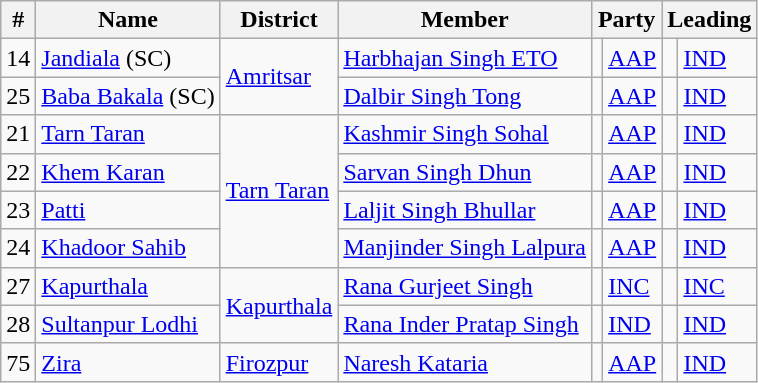<table class="wikitable">
<tr>
<th>#</th>
<th>Name</th>
<th>District</th>
<th>Member</th>
<th colspan="2">Party</th>
<th colspan="2">Leading<br></th>
</tr>
<tr>
<td>14</td>
<td><a href='#'>Jandiala</a> (SC)</td>
<td rowspan="2"><a href='#'>Amritsar</a></td>
<td><a href='#'>Harbhajan Singh ETO</a></td>
<td></td>
<td><a href='#'>AAP</a></td>
<td></td>
<td><a href='#'>IND</a></td>
</tr>
<tr>
<td>25</td>
<td><a href='#'>Baba Bakala</a> (SC)</td>
<td><a href='#'>Dalbir Singh Tong</a></td>
<td></td>
<td><a href='#'>AAP</a></td>
<td></td>
<td><a href='#'>IND</a></td>
</tr>
<tr>
<td>21</td>
<td><a href='#'>Tarn Taran</a></td>
<td rowspan="4"><a href='#'>Tarn Taran</a></td>
<td><a href='#'>Kashmir Singh Sohal</a></td>
<td></td>
<td><a href='#'>AAP</a></td>
<td></td>
<td><a href='#'>IND</a></td>
</tr>
<tr>
<td>22</td>
<td><a href='#'>Khem Karan</a></td>
<td><a href='#'>Sarvan Singh Dhun</a></td>
<td></td>
<td><a href='#'>AAP</a></td>
<td></td>
<td><a href='#'>IND</a></td>
</tr>
<tr>
<td>23</td>
<td><a href='#'>Patti</a></td>
<td><a href='#'>Laljit Singh Bhullar</a></td>
<td></td>
<td><a href='#'>AAP</a></td>
<td></td>
<td><a href='#'>IND</a></td>
</tr>
<tr>
<td>24</td>
<td><a href='#'>Khadoor Sahib</a></td>
<td><a href='#'>Manjinder Singh Lalpura</a></td>
<td></td>
<td><a href='#'>AAP</a></td>
<td></td>
<td><a href='#'>IND</a></td>
</tr>
<tr>
<td>27</td>
<td><a href='#'>Kapurthala</a></td>
<td rowspan="2"><a href='#'>Kapurthala</a></td>
<td><a href='#'>Rana Gurjeet Singh</a></td>
<td></td>
<td><a href='#'>INC</a></td>
<td></td>
<td><a href='#'>INC</a></td>
</tr>
<tr>
<td>28</td>
<td><a href='#'>Sultanpur Lodhi</a></td>
<td><a href='#'>Rana Inder Pratap Singh</a></td>
<td></td>
<td><a href='#'>IND</a></td>
<td></td>
<td><a href='#'>IND</a></td>
</tr>
<tr>
<td>75</td>
<td><a href='#'>Zira</a></td>
<td><a href='#'>Firozpur</a></td>
<td><a href='#'>Naresh Kataria</a></td>
<td></td>
<td><a href='#'>AAP</a></td>
<td></td>
<td><a href='#'>IND</a></td>
</tr>
</table>
